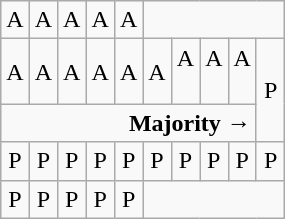<table class="wikitable" style="text-align:center;">
<tr>
<td>A</td>
<td>A</td>
<td>A</td>
<td>A</td>
<td>A</td>
</tr>
<tr>
<td width=10% >A</td>
<td width=10% >A</td>
<td width=10% >A</td>
<td width=10% >A</td>
<td width=10% >A</td>
<td width=10% >A</td>
<td width=10% >A<br><br></td>
<td width=10% >A<br><br></td>
<td width=10% >A<br><br></td>
<td rowspan=2 width=10% >P</td>
</tr>
<tr>
<td colspan=9 style="text-align:right"><strong>Majority →</strong></td>
</tr>
<tr>
<td>P</td>
<td>P</td>
<td>P</td>
<td>P</td>
<td>P</td>
<td>P</td>
<td>P</td>
<td>P</td>
<td>P</td>
<td>P</td>
</tr>
<tr>
<td>P</td>
<td>P</td>
<td>P</td>
<td>P</td>
<td>P</td>
</tr>
</table>
